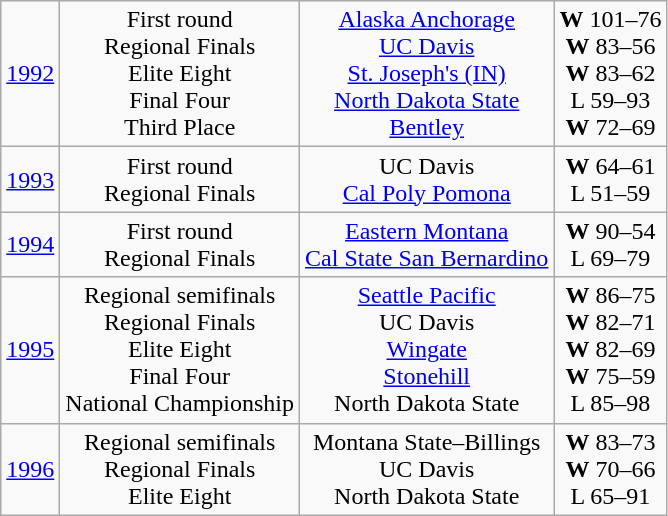<table class="wikitable">
<tr align="center">
<td><a href='#'>1992</a></td>
<td>First round<br>Regional Finals<br>Elite Eight<br>Final Four<br>Third Place</td>
<td><a href='#'>Alaska Anchorage</a><br><a href='#'>UC Davis</a><br><a href='#'>St. Joseph's (IN)</a><br><a href='#'>North Dakota State</a><br><a href='#'>Bentley</a></td>
<td><strong>W</strong> 101–76<br><strong>W</strong> 83–56<br><strong>W</strong> 83–62<br>L 59–93<br><strong>W</strong> 72–69</td>
</tr>
<tr align="center">
<td><a href='#'>1993</a></td>
<td>First round<br>Regional Finals</td>
<td>UC Davis<br><a href='#'>Cal Poly Pomona</a></td>
<td><strong>W</strong> 64–61<br>L 51–59</td>
</tr>
<tr align="center">
<td><a href='#'>1994</a></td>
<td>First round<br>Regional Finals</td>
<td><a href='#'>Eastern Montana</a><br><a href='#'>Cal State San Bernardino</a></td>
<td><strong>W</strong> 90–54<br>L 69–79</td>
</tr>
<tr align="center">
<td><a href='#'>1995</a></td>
<td>Regional semifinals<br>Regional Finals<br>Elite Eight<br>Final Four<br>National Championship</td>
<td><a href='#'>Seattle Pacific</a><br>UC Davis<br><a href='#'>Wingate</a><br><a href='#'>Stonehill</a><br>North Dakota State</td>
<td><strong>W</strong> 86–75<br><strong>W</strong> 82–71<br><strong>W</strong> 82–69<br><strong>W</strong> 75–59<br>L 85–98</td>
</tr>
<tr align="center">
<td><a href='#'>1996</a></td>
<td>Regional semifinals<br>Regional Finals<br>Elite Eight</td>
<td>Montana State–Billings<br>UC Davis<br>North Dakota State</td>
<td><strong>W</strong> 83–73<br><strong>W</strong> 70–66<br>L 65–91</td>
</tr>
</table>
